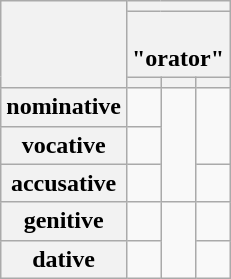<table class="wikitable polytonic">
<tr>
<th rowspan="3"></th>
<th colspan="3"></th>
</tr>
<tr>
<th colspan="3"><br>"orator"</th>
</tr>
<tr>
<th></th>
<th></th>
<th></th>
</tr>
<tr>
<th>nominative</th>
<td></td>
<td rowspan="3"></td>
<td rowspan="2"></td>
</tr>
<tr>
<th>vocative</th>
<td></td>
</tr>
<tr>
<th>accusative</th>
<td></td>
<td></td>
</tr>
<tr>
<th>genitive</th>
<td></td>
<td rowspan="2"></td>
<td></td>
</tr>
<tr>
<th>dative</th>
<td></td>
<td></td>
</tr>
</table>
